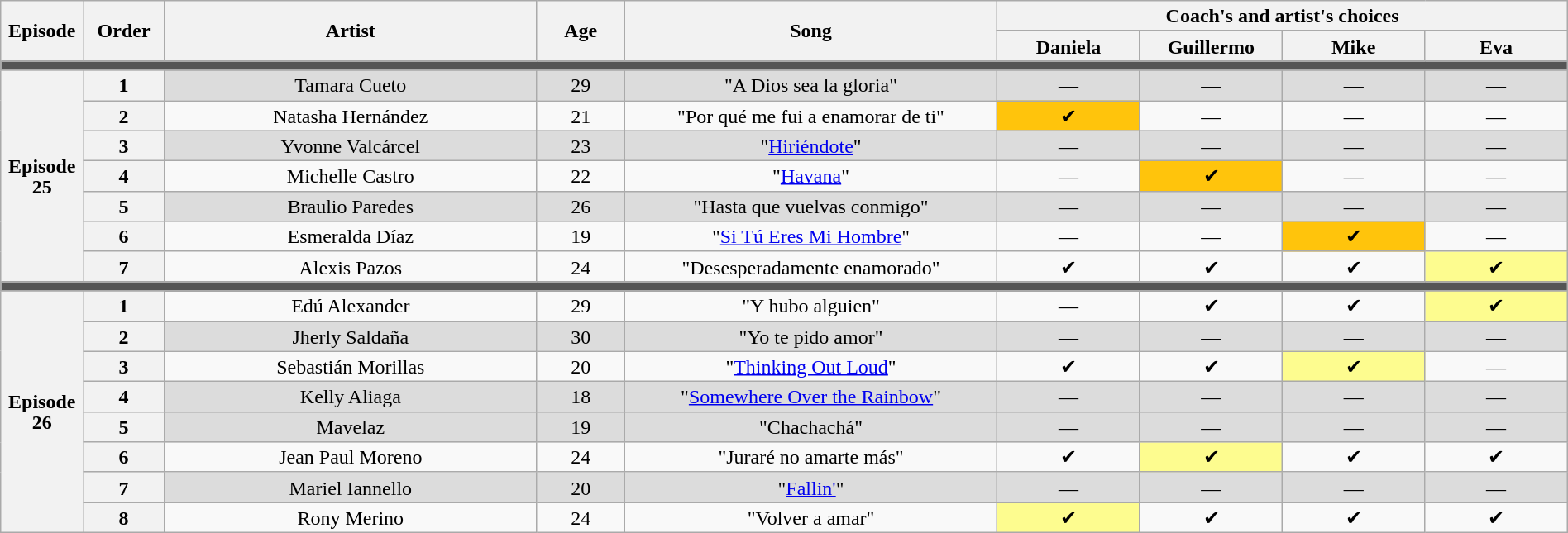<table class="wikitable" style="text-align:center; line-height:17px; width:100%">
<tr>
<th rowspan="2" scope="col" style="width:01%">Episode</th>
<th rowspan="2" scope="col" style="width:03%">Order</th>
<th rowspan="2" scope="col" style="width:17%">Artist</th>
<th rowspan="2" scope="col" style="width:04%">Age</th>
<th rowspan="2" scope="col" style="width:17%">Song</th>
<th colspan="4" scope="col" style="width:24%">Coach's and artist's choices</th>
</tr>
<tr>
<th style="width:6.5%">Daniela</th>
<th style="width:6.5%">Guillermo</th>
<th style="width:6.5%">Mike</th>
<th style="width:6.5%">Eva</th>
</tr>
<tr>
<td colspan="12" style="background:#555"></td>
</tr>
<tr style="background:#DCDCDC">
<th scope="row" rowspan="7">Episode 25<br></th>
<th>1</th>
<td>Tamara Cueto</td>
<td>29</td>
<td>"A Dios sea la gloria"</td>
<td>—</td>
<td>—</td>
<td>—</td>
<td>—</td>
</tr>
<tr>
<th>2</th>
<td>Natasha Hernández</td>
<td>21</td>
<td>"Por qué me fui a enamorar de ti"</td>
<td style="background:#FFC40C">✔</td>
<td>—</td>
<td>—</td>
<td>—</td>
</tr>
<tr style="background:#DCDCDC">
<th>3</th>
<td>Yvonne Valcárcel</td>
<td>23</td>
<td>"<a href='#'>Hiriéndote</a>"</td>
<td>—</td>
<td>—</td>
<td>—</td>
<td>—</td>
</tr>
<tr>
<th>4</th>
<td>Michelle Castro</td>
<td>22</td>
<td>"<a href='#'>Havana</a>"</td>
<td>—</td>
<td style="background:#FFC40C">✔</td>
<td>—</td>
<td>—</td>
</tr>
<tr style="background:#DCDCDC">
<th>5</th>
<td>Braulio Paredes</td>
<td>26</td>
<td>"Hasta que vuelvas conmigo"</td>
<td>—</td>
<td>—</td>
<td>—</td>
<td>—</td>
</tr>
<tr>
<th>6</th>
<td>Esmeralda Díaz</td>
<td>19</td>
<td>"<a href='#'>Si Tú Eres Mi Hombre</a>"</td>
<td>—</td>
<td>—</td>
<td style="background:#FFC40C">✔</td>
<td>—</td>
</tr>
<tr>
<th>7</th>
<td>Alexis Pazos</td>
<td>24</td>
<td>"Desesperadamente enamorado"</td>
<td>✔</td>
<td>✔</td>
<td>✔</td>
<td style="background:#fdfc8f">✔</td>
</tr>
<tr>
<td colspan="12" style="background:#555"></td>
</tr>
<tr>
<th scope="row" rowspan="9">Episode 26<br></th>
<th>1</th>
<td>Edú Alexander</td>
<td>29</td>
<td>"Y hubo alguien"</td>
<td>—</td>
<td>✔</td>
<td>✔</td>
<td style="background:#fdfc8f">✔</td>
</tr>
<tr style="background:#DCDCDC">
<th>2</th>
<td>Jherly Saldaña</td>
<td>30</td>
<td>"Yo te pido amor"</td>
<td>—</td>
<td>—</td>
<td>—</td>
<td>—</td>
</tr>
<tr>
<th>3</th>
<td>Sebastián Morillas</td>
<td>20</td>
<td>"<a href='#'>Thinking Out Loud</a>"</td>
<td>✔</td>
<td>✔</td>
<td style="background:#fdfc8f">✔</td>
<td>—</td>
</tr>
<tr style="background:#DCDCDC">
<th>4</th>
<td>Kelly Aliaga</td>
<td>18</td>
<td>"<a href='#'>Somewhere Over the Rainbow</a>"</td>
<td>—</td>
<td>—</td>
<td>—</td>
<td>—</td>
</tr>
<tr style="background:#DCDCDC">
<th>5</th>
<td>Mavelaz</td>
<td>19</td>
<td>"Chachachá"</td>
<td>—</td>
<td>—</td>
<td>—</td>
<td>—</td>
</tr>
<tr>
<th>6</th>
<td>Jean Paul Moreno</td>
<td>24</td>
<td>"Juraré no amarte más"</td>
<td>✔</td>
<td style="background:#fdfc8f">✔</td>
<td>✔</td>
<td>✔</td>
</tr>
<tr style="background:#DCDCDC">
<th>7</th>
<td>Mariel Iannello</td>
<td>20</td>
<td>"<a href='#'>Fallin'</a>"</td>
<td>—</td>
<td>—</td>
<td>—</td>
<td>—</td>
</tr>
<tr>
<th>8</th>
<td>Rony Merino</td>
<td>24</td>
<td>"Volver a amar"</td>
<td style="background:#fdfc8f">✔</td>
<td>✔</td>
<td>✔</td>
<td>✔</td>
</tr>
</table>
